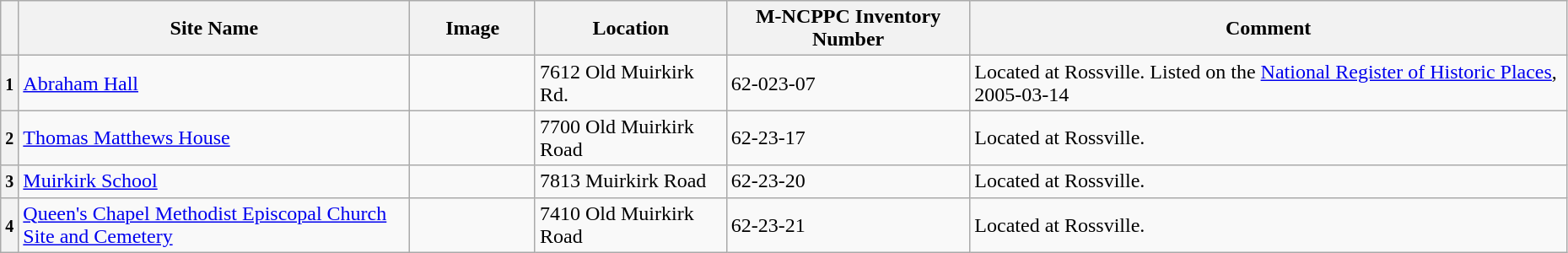<table class="wikitable sortable" style="width:98%">
<tr>
<th></th>
<th width = 25% ><strong>Site Name</strong></th>
<th width = 8% class="unsortable" ><strong>Image</strong></th>
<th><strong>Location</strong></th>
<th class="unsortable" ><strong>M-NCPPC Inventory Number</strong></th>
<th class="unsortable" ><strong>Comment</strong></th>
</tr>
<tr ->
<th><small>1</small></th>
<td><a href='#'>Abraham Hall</a></td>
<td></td>
<td>7612 Old Muirkirk Rd.</td>
<td>62-023-07</td>
<td>Located at Rossville. Listed on the <a href='#'>National Register of Historic Places</a>, 2005-03-14</td>
</tr>
<tr ->
<th><small>2</small></th>
<td><a href='#'>Thomas Matthews House</a></td>
<td></td>
<td>7700 Old Muirkirk Road</td>
<td>62-23-17</td>
<td>Located at Rossville.</td>
</tr>
<tr ->
<th><small>3</small></th>
<td><a href='#'>Muirkirk School</a></td>
<td></td>
<td>7813 Muirkirk Road</td>
<td>62-23-20</td>
<td>Located at Rossville.</td>
</tr>
<tr ->
<th><small>4</small></th>
<td><a href='#'>Queen's Chapel Methodist Episcopal Church Site and Cemetery</a></td>
<td></td>
<td>7410 Old Muirkirk Road</td>
<td>62-23-21</td>
<td>Located at Rossville.</td>
</tr>
</table>
